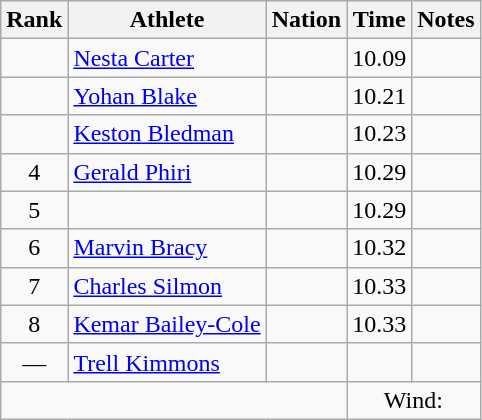<table class="wikitable mw-datatable sortable" style="text-align:center;">
<tr>
<th>Rank</th>
<th>Athlete</th>
<th>Nation</th>
<th>Time</th>
<th>Notes</th>
</tr>
<tr>
<td></td>
<td align=left><a href='#'>Nesta Carter</a></td>
<td align=left></td>
<td>10.09</td>
<td></td>
</tr>
<tr>
<td></td>
<td align=left><a href='#'>Yohan Blake</a></td>
<td align=left></td>
<td>10.21</td>
<td></td>
</tr>
<tr>
<td></td>
<td align=left><a href='#'>Keston Bledman</a></td>
<td align=left></td>
<td>10.23</td>
<td></td>
</tr>
<tr>
<td>4</td>
<td align=left><a href='#'>Gerald Phiri</a></td>
<td align=left></td>
<td>10.29</td>
<td></td>
</tr>
<tr>
<td>5</td>
<td align=left><a href='#'></a></td>
<td align=left></td>
<td>10.29</td>
<td></td>
</tr>
<tr>
<td>6</td>
<td align=left><a href='#'>Marvin Bracy</a></td>
<td align=left></td>
<td>10.32</td>
<td></td>
</tr>
<tr>
<td>7</td>
<td align=left><a href='#'>Charles Silmon</a></td>
<td align=left></td>
<td>10.33</td>
<td></td>
</tr>
<tr>
<td>8</td>
<td align=left><a href='#'>Kemar Bailey-Cole</a></td>
<td align=left></td>
<td>10.33</td>
<td></td>
</tr>
<tr>
<td>—</td>
<td align=left><a href='#'>Trell Kimmons</a></td>
<td align=left></td>
<td></td>
<td></td>
</tr>
<tr class="sortbottom">
<td colspan=3></td>
<td colspan=2>Wind: </td>
</tr>
</table>
